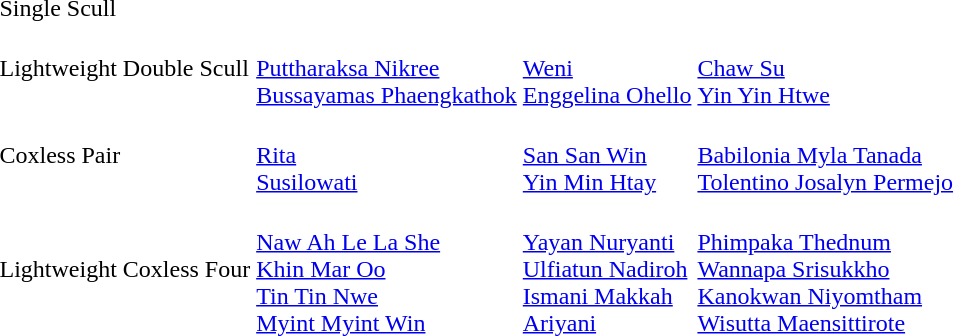<table>
<tr>
<td>Single Scull</td>
<td></td>
<td></td>
<td></td>
</tr>
<tr>
<td>Lightweight Double Scull</td>
<td><br><a href='#'>Puttharaksa Nikree</a><br><a href='#'>Bussayamas Phaengkathok</a></td>
<td><br><a href='#'>Weni</a><br><a href='#'>Enggelina Ohello</a></td>
<td><br><a href='#'>Chaw Su</a><br><a href='#'>Yin Yin Htwe</a></td>
</tr>
<tr>
<td>Coxless Pair</td>
<td><br><a href='#'>Rita</a><br><a href='#'>Susilowati</a></td>
<td><br><a href='#'>San San Win</a><br><a href='#'>Yin Min Htay</a></td>
<td><br><a href='#'>Babilonia Myla Tanada</a><br><a href='#'>Tolentino Josalyn Permejo</a></td>
</tr>
<tr>
<td>Lightweight Coxless Four</td>
<td><br><a href='#'>Naw Ah Le La She</a><br><a href='#'>Khin Mar Oo</a><br><a href='#'>Tin Tin Nwe</a><br><a href='#'>Myint Myint Win</a></td>
<td><br><a href='#'>Yayan Nuryanti</a><br><a href='#'>Ulfiatun Nadiroh</a><br><a href='#'>Ismani Makkah</a><br><a href='#'>Ariyani</a></td>
<td><br><a href='#'>Phimpaka Thednum</a><br><a href='#'>Wannapa Srisukkho</a><br><a href='#'>Kanokwan Niyomtham</a><br><a href='#'>Wisutta Maensittirote</a></td>
</tr>
</table>
